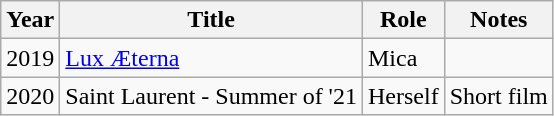<table class="wikitable">
<tr>
<th>Year</th>
<th>Title</th>
<th>Role</th>
<th>Notes</th>
</tr>
<tr>
<td>2019</td>
<td><a href='#'>Lux Æterna</a></td>
<td>Mica</td>
<td></td>
</tr>
<tr>
<td>2020</td>
<td>Saint Laurent - Summer of '21</td>
<td>Herself</td>
<td>Short film</td>
</tr>
</table>
